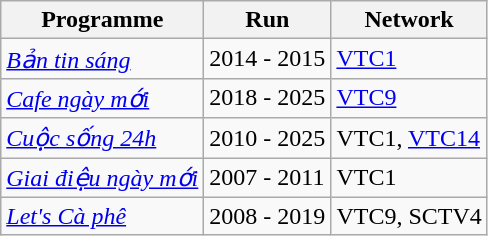<table class="wikitable">
<tr>
<th>Programme</th>
<th>Run</th>
<th>Network</th>
</tr>
<tr>
<td><em><a href='#'>Bản tin sáng</a></em></td>
<td>2014 - 2015</td>
<td><a href='#'>VTC1</a></td>
</tr>
<tr>
<td><em><a href='#'>Cafe ngày mới</a></em></td>
<td>2018 - 2025</td>
<td><a href='#'>VTC9</a></td>
</tr>
<tr>
<td><em><a href='#'>Cuộc sống 24h</a></em></td>
<td>2010 - 2025</td>
<td>VTC1, <a href='#'>VTC14</a></td>
</tr>
<tr>
<td><em><a href='#'>Giai điệu ngày mới</a></em></td>
<td>2007 - 2011</td>
<td>VTC1</td>
</tr>
<tr>
<td><em><a href='#'>Let's Cà phê</a></em></td>
<td>2008 - 2019</td>
<td>VTC9, SCTV4</td>
</tr>
</table>
